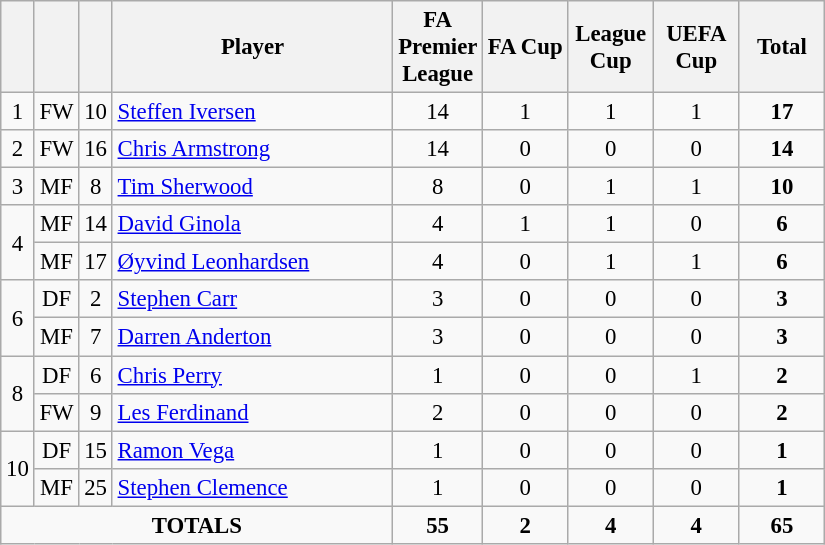<table class="wikitable sortable" style="font-size: 95%; text-align: center;">
<tr>
<th width=10></th>
<th width=10></th>
<th width=10></th>
<th width=180>Player</th>
<th width=50>FA Premier League</th>
<th width=50>FA Cup</th>
<th width=50>League Cup</th>
<th width=50>UEFA Cup</th>
<th width=50>Total</th>
</tr>
<tr>
<td>1</td>
<td>FW</td>
<td>10</td>
<td align="left"> <a href='#'>Steffen Iversen</a></td>
<td>14</td>
<td>1</td>
<td>1</td>
<td>1</td>
<td><strong>17</strong></td>
</tr>
<tr>
<td>2</td>
<td>FW</td>
<td>16</td>
<td align="left"> <a href='#'>Chris Armstrong</a></td>
<td>14</td>
<td>0</td>
<td>0</td>
<td>0</td>
<td><strong>14</strong></td>
</tr>
<tr>
<td>3</td>
<td>MF</td>
<td>8</td>
<td align="left"> <a href='#'>Tim Sherwood</a></td>
<td>8</td>
<td>0</td>
<td>1</td>
<td>1</td>
<td><strong>10</strong></td>
</tr>
<tr>
<td rowspan="2">4</td>
<td>MF</td>
<td>14</td>
<td align=left> <a href='#'>David Ginola</a></td>
<td>4</td>
<td>1</td>
<td>1</td>
<td>0</td>
<td><strong>6</strong></td>
</tr>
<tr>
<td>MF</td>
<td>17</td>
<td align=left> <a href='#'>Øyvind Leonhardsen</a></td>
<td>4</td>
<td>0</td>
<td>1</td>
<td>1</td>
<td><strong>6</strong></td>
</tr>
<tr>
<td rowspan="2">6</td>
<td>DF</td>
<td>2</td>
<td align="left"> <a href='#'>Stephen Carr</a></td>
<td>3</td>
<td>0</td>
<td>0</td>
<td>0</td>
<td><strong>3</strong></td>
</tr>
<tr>
<td>MF</td>
<td>7</td>
<td align="left"> <a href='#'>Darren Anderton</a></td>
<td>3</td>
<td>0</td>
<td>0</td>
<td>0</td>
<td><strong>3</strong></td>
</tr>
<tr>
<td rowspan="2">8</td>
<td>DF</td>
<td>6</td>
<td align="left"> <a href='#'>Chris Perry</a></td>
<td>1</td>
<td>0</td>
<td>0</td>
<td>1</td>
<td><strong>2</strong></td>
</tr>
<tr>
<td>FW</td>
<td>9</td>
<td align="left"> <a href='#'>Les Ferdinand</a></td>
<td>2</td>
<td>0</td>
<td>0</td>
<td>0</td>
<td><strong>2</strong></td>
</tr>
<tr>
<td rowspan="2">10</td>
<td>DF</td>
<td>15</td>
<td align="left"> <a href='#'>Ramon Vega</a></td>
<td>1</td>
<td>0</td>
<td>0</td>
<td>0</td>
<td><strong>1</strong></td>
</tr>
<tr>
<td>MF</td>
<td>25</td>
<td align="left"> <a href='#'>Stephen Clemence</a></td>
<td>1</td>
<td>0</td>
<td>0</td>
<td>0</td>
<td><strong>1</strong></td>
</tr>
<tr>
<td colspan="4"><strong>TOTALS</strong></td>
<td><strong>55</strong></td>
<td><strong>2</strong></td>
<td><strong>4</strong></td>
<td><strong>4</strong></td>
<td><strong>65</strong></td>
</tr>
</table>
